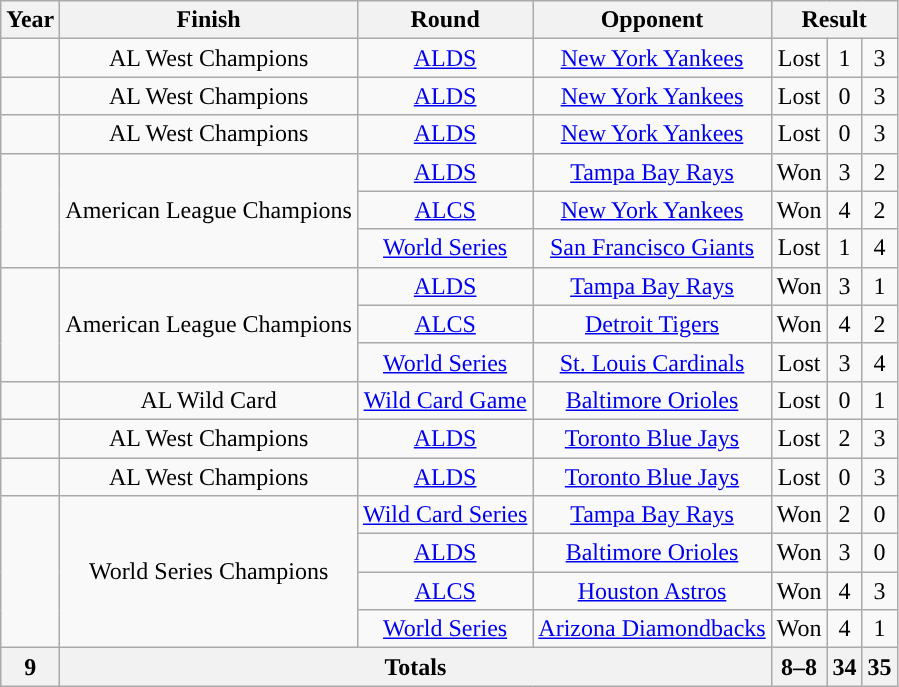<table class="wikitable">
<tr>
<th colspan=1>Year</th>
<th colspan=1>Finish</th>
<th colspan=1>Round</th>
<th colspan=1>Opponent</th>
<th colspan=3>Result</th>
</tr>
<tr>
<td align="center" rowspan="1"></td>
<td align="center" rowspan="1">AL West Champions</td>
<td align="center"><a href='#'>ALDS</a></td>
<td align="center"><a href='#'>New York Yankees</a></td>
<td align="center">Lost</td>
<td align="center">1</td>
<td align="center">3</td>
</tr>
<tr>
<td align="center" rowspan="1"></td>
<td align="center" rowspan="1">AL West Champions</td>
<td align="center"><a href='#'>ALDS</a></td>
<td align="center"><a href='#'>New York Yankees</a></td>
<td align="center">Lost</td>
<td align="center">0</td>
<td align="center">3</td>
</tr>
<tr>
<td align="center" rowspan="1"></td>
<td align="center" rowspan="1">AL West Champions</td>
<td align="center"><a href='#'>ALDS</a></td>
<td align="center"><a href='#'>New York Yankees</a></td>
<td align="center">Lost</td>
<td align="center">0</td>
<td align="center">3</td>
</tr>
<tr>
<td align="center" rowspan="3"></td>
<td align="center" rowspan="3">American League Champions</td>
<td align="center"><a href='#'>ALDS</a></td>
<td align="center"><a href='#'>Tampa Bay Rays</a></td>
<td align="center">Won</td>
<td align="center">3</td>
<td align="center">2</td>
</tr>
<tr>
<td align="center"><a href='#'>ALCS</a></td>
<td align="center"><a href='#'>New York Yankees</a></td>
<td align="center">Won</td>
<td align="center">4</td>
<td align="center">2</td>
</tr>
<tr>
<td align="center"><a href='#'>World Series</a></td>
<td align="center"><a href='#'>San Francisco Giants</a></td>
<td align="center">Lost</td>
<td align="center">1</td>
<td align="center">4</td>
</tr>
<tr>
<td align="center" rowspan="3"></td>
<td align="center" rowspan="3">American League Champions</td>
<td align="center"><a href='#'>ALDS</a></td>
<td align="center"><a href='#'>Tampa Bay Rays</a></td>
<td align="center">Won</td>
<td align="center">3</td>
<td align="center">1</td>
</tr>
<tr>
<td align="center"><a href='#'>ALCS</a></td>
<td align="center"><a href='#'>Detroit Tigers</a></td>
<td align="center">Won</td>
<td align="center">4</td>
<td align="center">2</td>
</tr>
<tr>
<td align="center"><a href='#'>World Series</a></td>
<td align="center"><a href='#'>St. Louis Cardinals</a></td>
<td align="center">Lost</td>
<td align="center">3</td>
<td align="center">4</td>
</tr>
<tr>
<td align="center" rowspan="1"></td>
<td align="center" rowspan="1">AL Wild Card</td>
<td align="center"><a href='#'>Wild Card Game</a></td>
<td align="center"><a href='#'>Baltimore Orioles</a></td>
<td align="center">Lost</td>
<td align="center">0</td>
<td align="center">1</td>
</tr>
<tr>
<td align="center" rowspan="1"></td>
<td align="center" rowspan="1">AL West Champions</td>
<td align="center"><a href='#'>ALDS</a></td>
<td align="center"><a href='#'>Toronto Blue Jays</a></td>
<td align="center">Lost</td>
<td align="center">2</td>
<td align="center">3</td>
</tr>
<tr>
<td align="center" rowspan="1"></td>
<td align="center" rowspan="1">AL West Champions</td>
<td align="center"><a href='#'>ALDS</a></td>
<td align="center"><a href='#'>Toronto Blue Jays</a></td>
<td align="center">Lost</td>
<td align="center">0</td>
<td align="center">3</td>
</tr>
<tr>
<td align="center" rowspan="4"></td>
<td align="center" rowspan="4">World Series Champions</td>
<td align="center"><a href='#'>Wild Card Series</a></td>
<td align="center"><a href='#'>Tampa Bay Rays</a></td>
<td align="center">Won</td>
<td align="center">2</td>
<td align="center">0</td>
</tr>
<tr>
<td align="center"><a href='#'>ALDS</a></td>
<td align="center"><a href='#'>Baltimore Orioles</a></td>
<td align="center">Won</td>
<td align="center">3</td>
<td align="center">0</td>
</tr>
<tr>
<td align="center"><a href='#'>ALCS</a></td>
<td align="center"><a href='#'>Houston Astros</a></td>
<td align="center">Won</td>
<td align="center">4</td>
<td align="center">3</td>
</tr>
<tr>
<td align="center"><a href='#'>World Series</a></td>
<td align="center"><a href='#'>Arizona Diamondbacks</a></td>
<td align="center">Won</td>
<td align="center">4</td>
<td align="center">1</td>
</tr>
<tr>
<th align="center">9</th>
<th colspan="3">Totals</th>
<th>8–8</th>
<th>34</th>
<th>35</th>
</tr>
</table>
